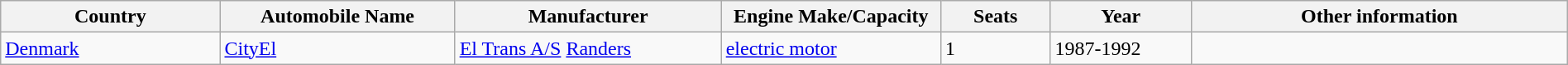<table class="wikitable sortable"  width="100%">
<tr>
<th width="14%">Country</th>
<th width="15%">Automobile Name</th>
<th width="17%">Manufacturer</th>
<th width="14%">Engine Make/Capacity</th>
<th width="7%">Seats</th>
<th width="9%">Year</th>
<th width="24%">Other information</th>
</tr>
<tr>
<td><a href='#'>Denmark</a></td>
<td><a href='#'>CityEl</a></td>
<td><a href='#'>El Trans A/S</a> <a href='#'>Randers</a></td>
<td><a href='#'>electric motor</a> </td>
<td>1</td>
<td>1987-1992</td>
<td></td>
</tr>
</table>
